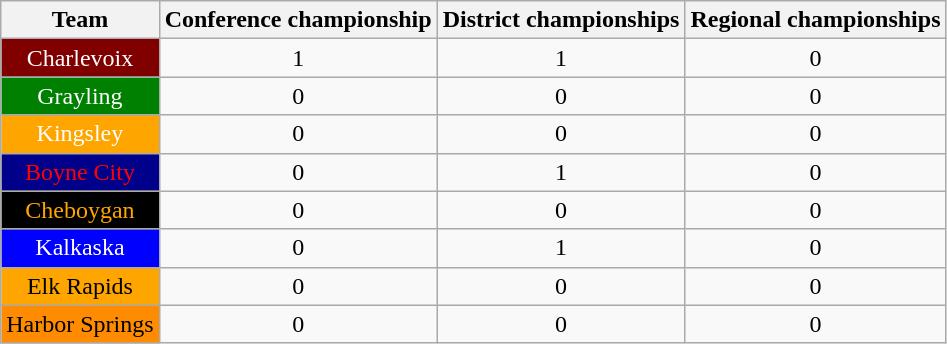<table class="wikitable sortable" style="text-align:center">
<tr>
<th>Team</th>
<th>Conference championship</th>
<th>District championships</th>
<th>Regional championships</th>
</tr>
<tr>
<td !align=center style="background:maroon;color:white">Charlevoix</td>
<td>1</td>
<td>1</td>
<td>0</td>
</tr>
<tr>
<td !align=center style="background:green;color:white">Grayling</td>
<td>0</td>
<td>0</td>
<td>0</td>
</tr>
<tr>
<td !align=center style="background:orange;color:white">Kingsley</td>
<td>0</td>
<td>0</td>
<td>0</td>
</tr>
<tr>
<td !align=center style="background:darkblue;color:red">Boyne City</td>
<td>0</td>
<td>1</td>
<td>0</td>
</tr>
<tr>
<td !align=center style="background:black;color:orange">Cheboygan</td>
<td>0</td>
<td>0</td>
<td>0</td>
</tr>
<tr>
<td !align=center style="background:blue;color:white">Kalkaska</td>
<td>0</td>
<td>1</td>
<td>0</td>
</tr>
<tr>
<td !align=center style="background:orange;color:black">Elk Rapids</td>
<td>0</td>
<td>0</td>
<td>0</td>
</tr>
<tr>
<td !align=center style="background:darkorange;color:black">Harbor Springs</td>
<td>0</td>
<td>0</td>
<td>0</td>
</tr>
</table>
